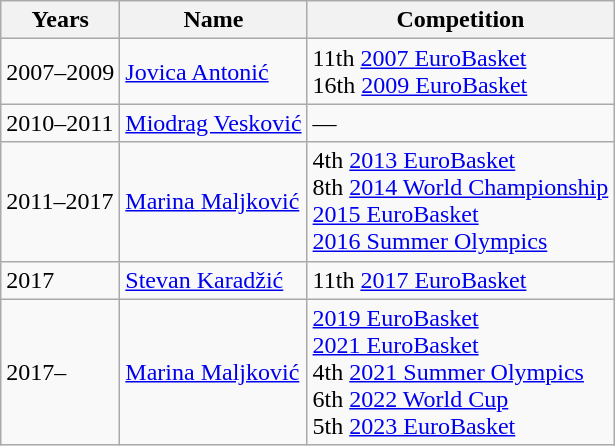<table class="wikitable">
<tr>
<th>Years</th>
<th>Name</th>
<th>Competition</th>
</tr>
<tr>
<td>2007–2009</td>
<td> <a href='#'>Jovica Antonić</a></td>
<td>11th <a href='#'>2007 EuroBasket</a> <br> 16th <a href='#'>2009 EuroBasket</a></td>
</tr>
<tr>
<td>2010–2011</td>
<td> <a href='#'>Miodrag Vesković</a></td>
<td>—</td>
</tr>
<tr>
<td>2011–2017</td>
<td> <a href='#'>Marina Maljković</a></td>
<td>4th <a href='#'>2013 EuroBasket</a> <br> 8th <a href='#'>2014 World Championship</a> <br>  <a href='#'>2015 EuroBasket</a> <br>  <a href='#'>2016 Summer Olympics</a></td>
</tr>
<tr>
<td>2017</td>
<td> <a href='#'>Stevan Karadžić</a></td>
<td>11th <a href='#'>2017 EuroBasket</a></td>
</tr>
<tr>
<td>2017–</td>
<td> <a href='#'>Marina Maljković</a></td>
<td> <a href='#'>2019 EuroBasket</a><br> <a href='#'>2021 EuroBasket</a><br>4th <a href='#'>2021 Summer Olympics</a><br>6th <a href='#'>2022 World Cup</a><br>5th <a href='#'>2023 EuroBasket</a></td>
</tr>
</table>
